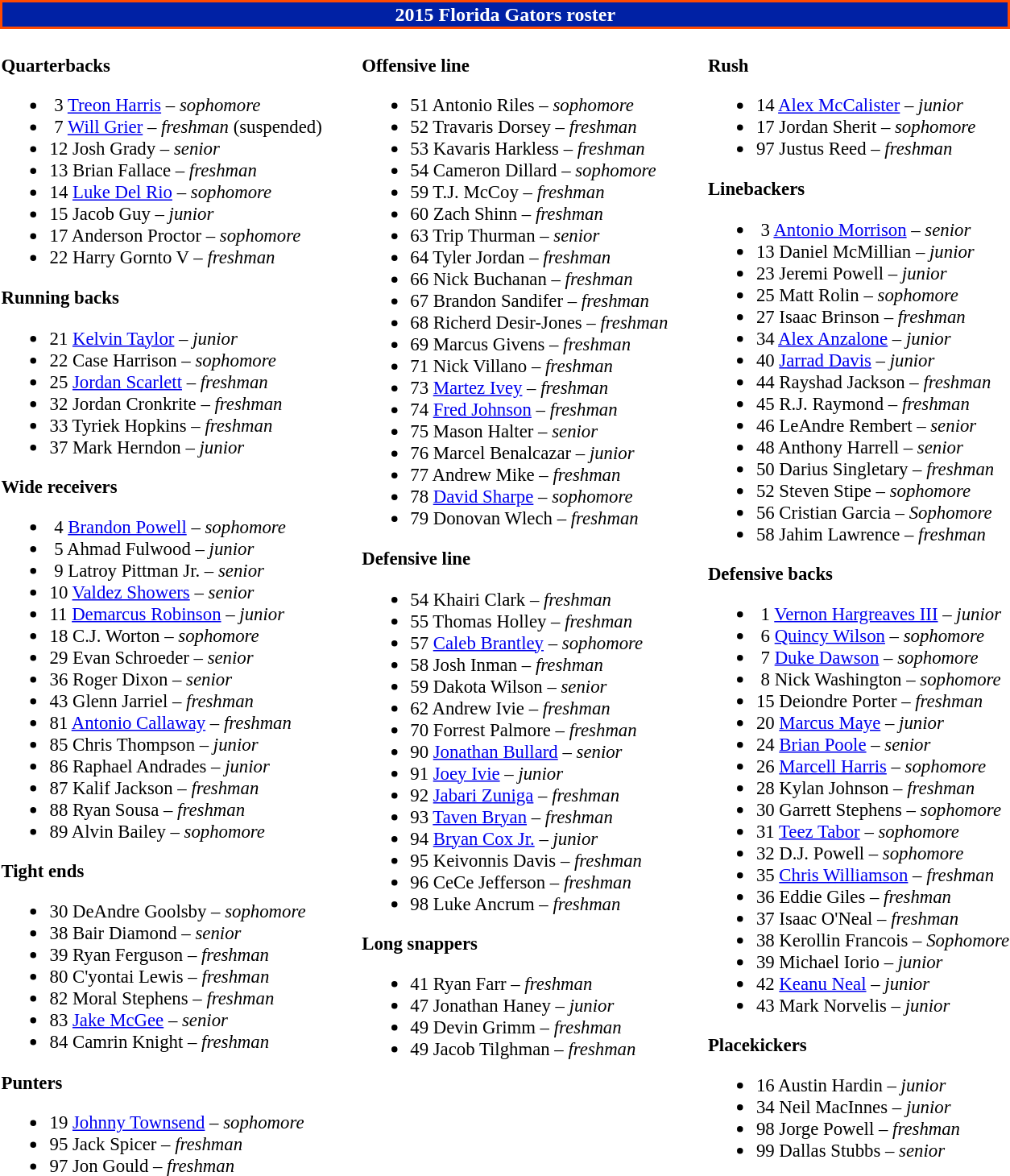<table class="toccolours" style="text-align: left;">
<tr>
<td colspan="9" style="background-color: #0021A5; color: white; text-align: center; ;border:2px solid #FF4A00;"><strong>2015 Florida Gators roster</strong></td>
</tr>
<tr>
<td style="font-size: 95%;" valign="top"><br><strong>Quarterbacks</strong><ul><li> 3 <a href='#'>Treon Harris</a> – <em>sophomore</em></li><li> 7 <a href='#'>Will Grier</a> – <em> freshman</em> (suspended)</li><li>12 Josh Grady – <em> senior</em></li><li>13 Brian Fallace – <em> freshman</em></li><li>14 <a href='#'>Luke Del Rio</a> – <em> sophomore</em></li><li>15 Jacob Guy – <em> junior</em></li><li>17 Anderson Proctor – <em> sophomore</em></li><li>22 Harry Gornto V – <em>freshman</em></li></ul><strong>Running backs</strong><ul><li>21 <a href='#'>Kelvin Taylor</a> – <em>junior</em></li><li>22 Case Harrison – <em> sophomore</em></li><li>25 <a href='#'>Jordan Scarlett</a> – <em>freshman</em></li><li>32 Jordan Cronkrite – <em>freshman</em></li><li>33 Tyriek Hopkins – <em>freshman</em></li><li>37 Mark Herndon – <em> junior</em></li></ul><strong>Wide receivers</strong><ul><li> 4 <a href='#'>Brandon Powell</a> – <em>sophomore</em></li><li> 5 Ahmad Fulwood – <em>junior</em></li><li> 9 Latroy Pittman Jr. – <em>senior</em></li><li>10 <a href='#'>Valdez Showers</a> – <em> senior</em></li><li>11 <a href='#'>Demarcus Robinson</a> – <em>junior</em></li><li>18 C.J. Worton – <em>sophomore</em></li><li>29 Evan Schroeder – <em> senior</em></li><li>36 Roger Dixon – <em>senior</em></li><li>43 Glenn Jarriel – <em>freshman</em></li><li>81 <a href='#'>Antonio Callaway</a> – <em>freshman</em></li><li>85 Chris Thompson – <em>junior</em></li><li>86 Raphael Andrades – <em> junior</em></li><li>87 Kalif Jackson – <em>freshman</em></li><li>88 Ryan Sousa – <em> freshman</em></li><li>89 Alvin Bailey – <em> sophomore</em></li></ul><strong>Tight ends</strong><ul><li>30 DeAndre Goolsby – <em>sophomore</em></li><li>38 Bair Diamond – <em>senior</em></li><li>39 Ryan Ferguson – <em> freshman</em></li><li>80 C'yontai Lewis – <em> freshman</em></li><li>82 Moral Stephens – <em> freshman</em></li><li>83 <a href='#'>Jake McGee</a> – <em> senior</em></li><li>84 Camrin Knight – <em>freshman</em></li></ul><strong>Punters</strong><ul><li>19 <a href='#'>Johnny Townsend</a> – <em> sophomore</em></li><li>95 Jack Spicer – <em>freshman</em></li><li>97 Jon Gould – <em>freshman</em></li></ul></td>
<td width="25"></td>
<td valign="top" style="font-size: 95%;"><br><strong>Offensive line</strong><ul><li>51 Antonio Riles – <em> sophomore</em></li><li>52 Travaris Dorsey – <em> freshman</em></li><li>53 Kavaris Harkless – <em> freshman</em></li><li>54 Cameron Dillard – <em> sophomore</em></li><li>59 T.J. McCoy – <em>freshman</em></li><li>60 Zach Shinn – <em> freshman</em></li><li>63 Trip Thurman – <em> senior</em></li><li>64 Tyler Jordan – <em>freshman</em></li><li>66 Nick Buchanan – <em>freshman</em></li><li>67 Brandon Sandifer – <em>freshman</em></li><li>68 Richerd Desir-Jones – <em>freshman</em></li><li>69 Marcus Givens – <em>freshman</em></li><li>71 Nick Villano – <em>freshman</em></li><li>73 <a href='#'>Martez Ivey</a> – <em>freshman</em></li><li>74 <a href='#'>Fred Johnson</a> – <em>freshman</em></li><li>75 Mason Halter – <em> senior</em></li><li>76 Marcel Benalcazar – <em>junior</em></li><li>77 Andrew Mike – <em> freshman</em></li><li>78 <a href='#'>David Sharpe</a> – <em>sophomore</em></li><li>79 Donovan Wlech – <em>freshman</em></li></ul><strong>Defensive line</strong><ul><li>54 Khairi Clark – <em> freshman</em></li><li>55 Thomas Holley – <em> freshman</em></li><li>57 <a href='#'>Caleb Brantley</a> – <em> sophomore</em></li><li>58 Josh Inman – <em>freshman</em></li><li>59 Dakota Wilson – <em> senior</em></li><li>62 Andrew Ivie – <em>freshman</em></li><li>70 Forrest Palmore – <em> freshman</em></li><li>90 <a href='#'>Jonathan Bullard</a> – <em>senior</em></li><li>91 <a href='#'>Joey Ivie</a> – <em>junior</em></li><li>92 <a href='#'>Jabari Zuniga</a> – <em>freshman</em></li><li>93 <a href='#'>Taven Bryan</a> – <em> freshman</em></li><li>94 <a href='#'>Bryan Cox Jr.</a> – <em> junior</em></li><li>95 Keivonnis Davis – <em>freshman</em></li><li>96 CeCe Jefferson – <em>freshman</em></li><li>98 Luke Ancrum – <em>freshman</em></li></ul><strong>Long snappers</strong><ul><li>41 Ryan Farr – <em>freshman</em></li><li>47 Jonathan Haney – <em> junior</em></li><li>49 Devin Grimm – <em> freshman</em></li><li>49 Jacob Tilghman – <em>freshman</em></li></ul></td>
<td width="25"></td>
<td valign="top" style="font-size: 95%;"><br><strong>Rush</strong><ul><li>14 <a href='#'>Alex McCalister</a> – <em> junior</em></li><li>17 Jordan Sherit – <em> sophomore</em></li><li>97 Justus Reed – <em> freshman</em></li></ul><strong>Linebackers</strong><ul><li> 3 <a href='#'>Antonio Morrison</a> – <em>senior</em></li><li>13 Daniel McMillian – <em>junior</em></li><li>23 Jeremi Powell – <em> junior</em></li><li>25 Matt Rolin – <em> sophomore</em></li><li>27 Isaac Brinson – <em>freshman</em></li><li>34 <a href='#'>Alex Anzalone</a> – <em>junior</em></li><li>40 <a href='#'>Jarrad Davis</a> – <em>junior</em></li><li>44 Rayshad Jackson – <em>freshman</em></li><li>45 R.J. Raymond – <em> freshman</em></li><li>46 LeAndre Rembert – <em>senior</em></li><li>48 Anthony Harrell – <em> senior</em></li><li>50 Darius Singletary – <em>freshman</em></li><li>52 Steven Stipe – <em> sophomore</em></li><li>56 Cristian Garcia – <em> Sophomore </em></li><li>58 Jahim Lawrence – <em>freshman</em></li></ul><strong>Defensive backs</strong><ul><li> 1 <a href='#'>Vernon Hargreaves III</a> – <em>junior</em></li><li> 6 <a href='#'>Quincy Wilson</a> – <em>sophomore</em></li><li> 7 <a href='#'>Duke Dawson</a> – <em>sophomore</em></li><li> 8 Nick Washington – <em> sophomore</em></li><li>15 Deiondre Porter – <em> freshman</em></li><li>20 <a href='#'>Marcus Maye</a> – <em> junior</em></li><li>24 <a href='#'>Brian Poole</a> – <em>senior</em></li><li>26 <a href='#'>Marcell Harris</a> – <em> sophomore</em></li><li>28 Kylan Johnson – <em>freshman</em></li><li>30 Garrett Stephens – <em> sophomore</em></li><li>31 <a href='#'>Teez Tabor</a> – <em>sophomore</em></li><li>32 D.J. Powell – <em> sophomore</em></li><li>35 <a href='#'>Chris Williamson</a> – <em>freshman</em></li><li>36 Eddie Giles – <em> freshman</em></li><li>37 Isaac O'Neal – <em>freshman</em></li><li>38 Kerollin Francois – <em> Sophomore </em></li><li>39 Michael Iorio – <em> junior</em></li><li>42 <a href='#'>Keanu Neal</a> – <em>junior</em></li><li>43 Mark Norvelis – <em> junior</em></li></ul><strong>Placekickers</strong><ul><li>16 Austin Hardin – <em> junior</em></li><li>34 Neil MacInnes – <em>junior</em></li><li>98 Jorge Powell – <em> freshman</em></li><li>99 Dallas Stubbs – <em>senior</em></li></ul></td>
</tr>
</table>
